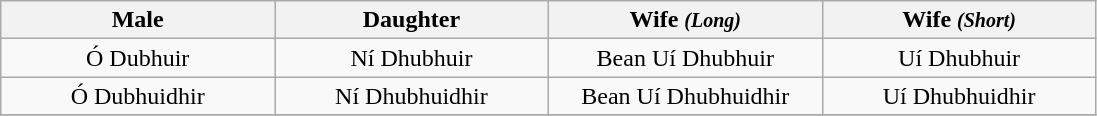<table class="wikitable" style="text-align:right">
<tr>
<th width=20%>Male</th>
<th width=20%>Daughter</th>
<th width=20%>Wife <em><small>(Long)</small></em></th>
<th width=20%>Wife <em><small>(Short)</small></em></th>
</tr>
<tr>
<td align="center">Ó Dubhuir</td>
<td align="center">Ní Dhubhuir</td>
<td align="center">Bean Uí Dhubhuir</td>
<td align="center">Uí Dhubhuir</td>
</tr>
<tr>
<td align="center">Ó Dubhuidhir</td>
<td align="center">Ní Dhubhuidhir</td>
<td align="center">Bean Uí Dhubhuidhir</td>
<td align="center">Uí Dhubhuidhir</td>
</tr>
<tr>
</tr>
</table>
